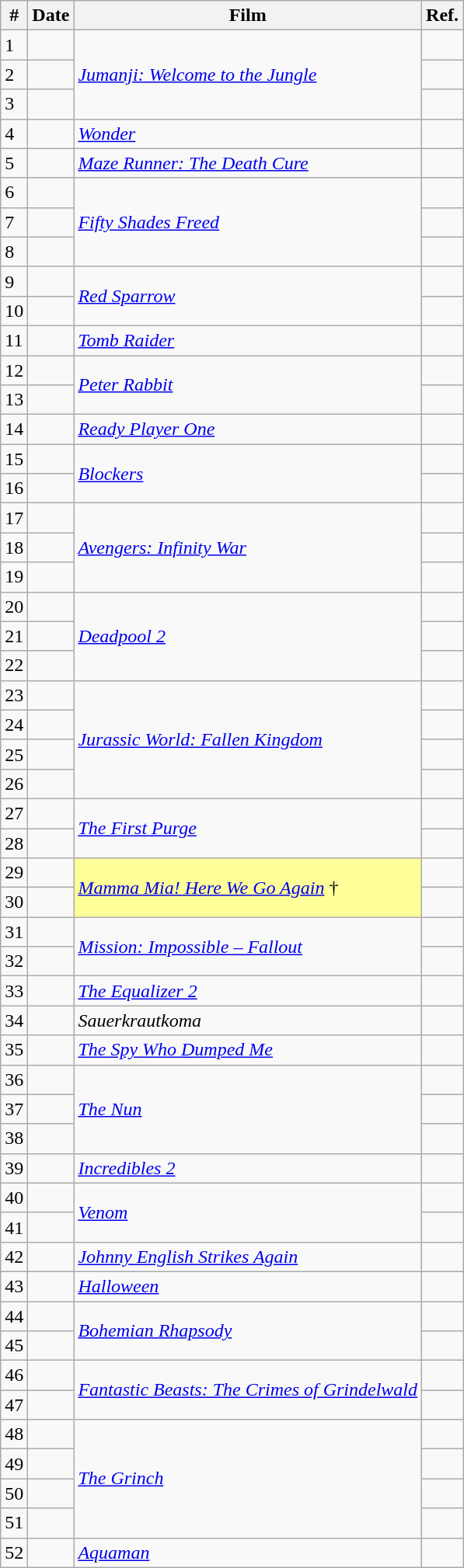<table class="wikitable sortable">
<tr>
<th>#</th>
<th>Date</th>
<th>Film</th>
<th>Ref.</th>
</tr>
<tr>
<td>1</td>
<td></td>
<td rowspan="3"><em><a href='#'>Jumanji: Welcome to the Jungle</a></em></td>
<td></td>
</tr>
<tr>
<td>2</td>
<td></td>
<td></td>
</tr>
<tr>
<td>3</td>
<td></td>
<td></td>
</tr>
<tr>
<td>4</td>
<td></td>
<td rowspan="1"><em><a href='#'>Wonder</a></em></td>
<td></td>
</tr>
<tr>
<td>5</td>
<td></td>
<td rowspan="1"><em><a href='#'>Maze Runner: The Death Cure</a></em></td>
<td></td>
</tr>
<tr>
<td>6</td>
<td></td>
<td rowspan="3"><em><a href='#'>Fifty Shades Freed</a></em></td>
<td></td>
</tr>
<tr>
<td>7</td>
<td></td>
<td></td>
</tr>
<tr>
<td>8</td>
<td></td>
<td></td>
</tr>
<tr>
<td>9</td>
<td></td>
<td rowspan="2"><em><a href='#'>Red Sparrow</a></em></td>
<td></td>
</tr>
<tr>
<td>10</td>
<td></td>
<td></td>
</tr>
<tr>
<td>11</td>
<td></td>
<td rowspan="1"><em><a href='#'>Tomb Raider</a></em></td>
<td></td>
</tr>
<tr>
<td>12</td>
<td></td>
<td rowspan="2"><em><a href='#'>Peter Rabbit</a></em></td>
<td></td>
</tr>
<tr>
<td>13</td>
<td></td>
<td></td>
</tr>
<tr>
<td>14</td>
<td></td>
<td rowspan="1"><em><a href='#'>Ready Player One</a></em></td>
<td></td>
</tr>
<tr>
<td>15</td>
<td></td>
<td rowspan="2"><em><a href='#'>Blockers</a></em></td>
<td></td>
</tr>
<tr>
<td>16</td>
<td></td>
<td></td>
</tr>
<tr>
<td>17</td>
<td></td>
<td rowspan="3"><em><a href='#'>Avengers: Infinity War</a></em></td>
<td></td>
</tr>
<tr>
<td>18</td>
<td></td>
<td></td>
</tr>
<tr>
<td>19</td>
<td></td>
<td></td>
</tr>
<tr>
<td>20</td>
<td></td>
<td rowspan="3"><em><a href='#'>Deadpool 2</a></em></td>
<td></td>
</tr>
<tr>
<td>21</td>
<td></td>
<td></td>
</tr>
<tr>
<td>22</td>
<td></td>
<td></td>
</tr>
<tr>
<td>23</td>
<td></td>
<td rowspan="4"><em><a href='#'>Jurassic World: Fallen Kingdom</a></em></td>
<td></td>
</tr>
<tr>
<td>24</td>
<td></td>
<td></td>
</tr>
<tr>
<td>25</td>
<td></td>
<td></td>
</tr>
<tr>
<td>26</td>
<td></td>
<td></td>
</tr>
<tr>
<td>27</td>
<td></td>
<td rowspan="2"><em><a href='#'>The First Purge</a></em></td>
<td></td>
</tr>
<tr>
<td>28</td>
<td></td>
<td></td>
</tr>
<tr>
<td>29</td>
<td></td>
<td rowspan="2" style="background-color:#FFFF99"><em><a href='#'>Mamma Mia! Here We Go Again</a></em> †</td>
<td></td>
</tr>
<tr>
<td>30</td>
<td></td>
<td></td>
</tr>
<tr>
<td>31</td>
<td></td>
<td rowspan="2"><em><a href='#'>Mission: Impossible – Fallout</a></em></td>
<td></td>
</tr>
<tr>
<td>32</td>
<td></td>
<td></td>
</tr>
<tr>
<td>33</td>
<td></td>
<td rowspan="1"><em><a href='#'>The Equalizer 2</a></em></td>
<td></td>
</tr>
<tr>
<td>34</td>
<td></td>
<td rowspan="1"><em>Sauerkrautkoma</em></td>
<td></td>
</tr>
<tr>
<td>35</td>
<td></td>
<td rowspan="1"><em><a href='#'>The Spy Who Dumped Me</a></em></td>
<td></td>
</tr>
<tr>
<td>36</td>
<td></td>
<td rowspan="3"><em><a href='#'>The Nun</a></em></td>
<td></td>
</tr>
<tr>
<td>37</td>
<td></td>
<td></td>
</tr>
<tr>
<td>38</td>
<td></td>
<td></td>
</tr>
<tr>
<td>39</td>
<td></td>
<td rowspan="1"><em><a href='#'>Incredibles 2</a></em></td>
<td></td>
</tr>
<tr>
<td>40</td>
<td></td>
<td rowspan="2"><em><a href='#'>Venom</a></em></td>
<td></td>
</tr>
<tr>
<td>41</td>
<td></td>
<td></td>
</tr>
<tr>
<td>42</td>
<td></td>
<td rowspan="1"><em><a href='#'>Johnny English Strikes Again</a></em></td>
<td></td>
</tr>
<tr>
<td>43</td>
<td></td>
<td rowspan="1"><em><a href='#'>Halloween</a></em></td>
<td></td>
</tr>
<tr>
<td>44</td>
<td></td>
<td rowspan="2"><em><a href='#'>Bohemian Rhapsody</a></em></td>
<td></td>
</tr>
<tr>
<td>45</td>
<td></td>
<td></td>
</tr>
<tr>
<td>46</td>
<td></td>
<td rowspan="2"><em><a href='#'>Fantastic Beasts: The Crimes of Grindelwald</a></em></td>
<td></td>
</tr>
<tr>
<td>47</td>
<td></td>
<td></td>
</tr>
<tr>
<td>48</td>
<td></td>
<td rowspan="4"><em><a href='#'>The Grinch</a></em></td>
<td></td>
</tr>
<tr>
<td>49</td>
<td></td>
<td></td>
</tr>
<tr>
<td>50</td>
<td></td>
<td></td>
</tr>
<tr>
<td>51</td>
<td></td>
<td></td>
</tr>
<tr>
<td>52</td>
<td></td>
<td rowspan="1"><em><a href='#'>Aquaman</a></em></td>
<td></td>
</tr>
</table>
